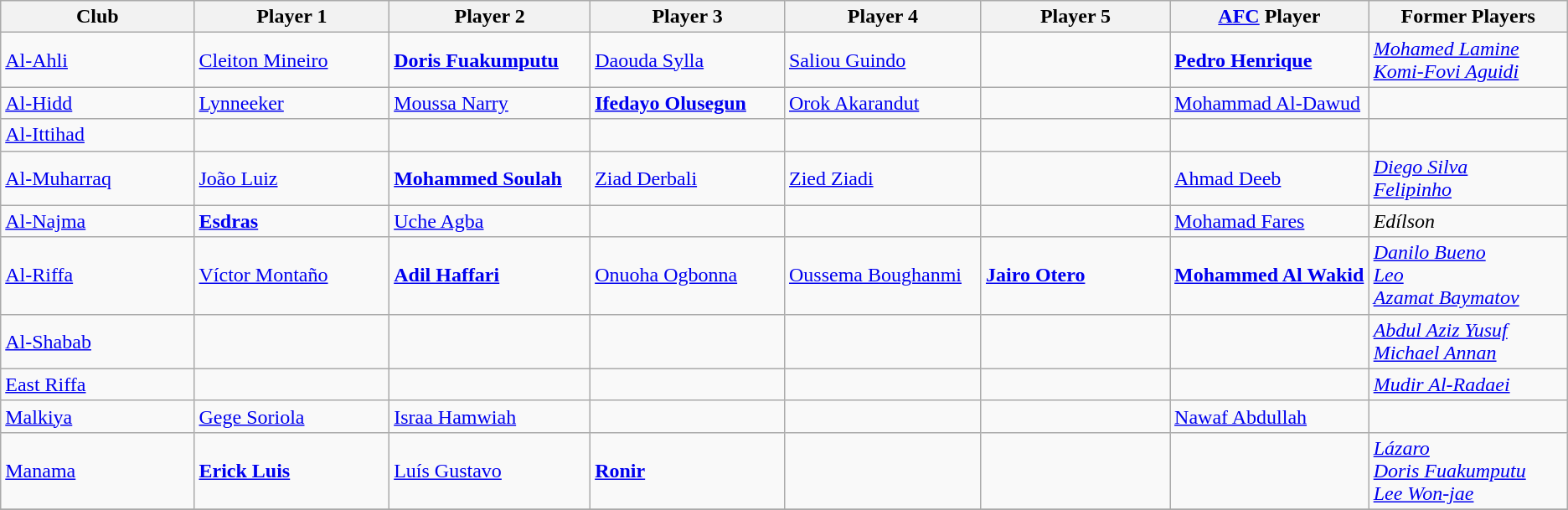<table class="wikitable">
<tr>
<th width="170">Club</th>
<th width="170">Player 1</th>
<th width="170">Player 2</th>
<th width="170">Player 3</th>
<th width="170">Player 4</th>
<th width="170">Player 5</th>
<th width="170"><a href='#'>AFC</a> Player</th>
<th width="170">Former Players</th>
</tr>
<tr>
<td><a href='#'>Al-Ahli</a></td>
<td> <a href='#'>Cleiton Mineiro</a></td>
<td> <strong><a href='#'>Doris Fuakumputu</a></strong></td>
<td> <a href='#'>Daouda Sylla</a></td>
<td> <a href='#'>Saliou Guindo</a></td>
<td></td>
<td> <strong><a href='#'>Pedro Henrique</a></strong></td>
<td> <em><a href='#'>Mohamed Lamine</a></em> <br>  <em><a href='#'>Komi-Fovi Aguidi</a></em></td>
</tr>
<tr>
<td><a href='#'>Al-Hidd</a></td>
<td> <a href='#'>Lynneeker</a></td>
<td> <a href='#'>Moussa Narry</a></td>
<td> <strong><a href='#'>Ifedayo Olusegun</a></strong></td>
<td> <a href='#'>Orok Akarandut</a></td>
<td></td>
<td> <a href='#'>Mohammad Al-Dawud</a></td>
<td></td>
</tr>
<tr>
<td><a href='#'>Al-Ittihad</a></td>
<td></td>
<td></td>
<td></td>
<td></td>
<td></td>
<td></td>
<td></td>
</tr>
<tr>
<td><a href='#'>Al-Muharraq</a></td>
<td> <a href='#'>João Luiz</a></td>
<td> <strong><a href='#'>Mohammed Soulah</a></strong></td>
<td> <a href='#'>Ziad Derbali</a></td>
<td> <a href='#'>Zied Ziadi</a></td>
<td></td>
<td> <a href='#'>Ahmad Deeb</a></td>
<td> <em><a href='#'>Diego Silva</a></em> <br>  <em><a href='#'>Felipinho</a></em></td>
</tr>
<tr>
<td><a href='#'>Al-Najma</a></td>
<td> <strong><a href='#'>Esdras</a></strong></td>
<td> <a href='#'>Uche Agba</a></td>
<td></td>
<td></td>
<td></td>
<td> <a href='#'>Mohamad Fares</a></td>
<td> <em>Edílson</em></td>
</tr>
<tr>
<td><a href='#'>Al-Riffa</a></td>
<td> <a href='#'>Víctor Montaño</a></td>
<td> <strong><a href='#'>Adil Haffari</a></strong></td>
<td> <a href='#'>Onuoha Ogbonna</a></td>
<td> <a href='#'>Oussema Boughanmi</a></td>
<td> <strong><a href='#'>Jairo Otero</a></strong></td>
<td> <strong><a href='#'>Mohammed Al Wakid</a></strong></td>
<td> <em><a href='#'>Danilo Bueno</a></em> <br>  <em><a href='#'>Leo</a></em> <br>  <em><a href='#'>Azamat Baymatov</a></em></td>
</tr>
<tr>
<td><a href='#'>Al-Shabab</a></td>
<td></td>
<td></td>
<td></td>
<td></td>
<td></td>
<td></td>
<td> <em><a href='#'>Abdul Aziz Yusuf</a></em> <br>  <em><a href='#'>Michael Annan</a></em></td>
</tr>
<tr>
<td><a href='#'>East Riffa</a></td>
<td></td>
<td></td>
<td></td>
<td></td>
<td></td>
<td></td>
<td> <em><a href='#'>Mudir Al-Radaei</a></em></td>
</tr>
<tr>
<td><a href='#'>Malkiya</a></td>
<td> <a href='#'>Gege Soriola</a></td>
<td> <a href='#'>Israa Hamwiah</a></td>
<td></td>
<td></td>
<td></td>
<td> <a href='#'>Nawaf Abdullah</a></td>
<td></td>
</tr>
<tr>
<td><a href='#'>Manama</a></td>
<td> <strong><a href='#'>Erick Luis</a></strong></td>
<td> <a href='#'>Luís Gustavo</a></td>
<td> <strong><a href='#'>Ronir</a></strong></td>
<td></td>
<td></td>
<td></td>
<td> <em><a href='#'>Lázaro</a></em> <br>  <em><a href='#'>Doris Fuakumputu</a></em> <br>  <em><a href='#'>Lee Won-jae</a></em></td>
</tr>
<tr>
</tr>
</table>
